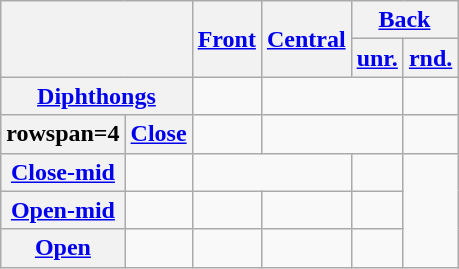<table class="wikitable" style="text-align:center">
<tr>
<th colspan=2 rowspan=2></th>
<th rowspan=2><a href='#'>Front</a></th>
<th rowspan=2><a href='#'>Central</a></th>
<th colspan=2><a href='#'>Back</a></th>
</tr>
<tr>
<th><a href='#'>unr.</a></th>
<th><a href='#'>rnd.</a></th>
</tr>
<tr>
<th colspan=2><a href='#'>Diphthongs</a></th>
<td></td>
<td colspan="2"></td>
<td></td>
</tr>
<tr>
<th>rowspan=4 </th>
<th><a href='#'>Close</a></th>
<td></td>
<td colspan="2"></td>
<td></td>
</tr>
<tr>
<th><a href='#'>Close-mid</a></th>
<td></td>
<td colspan="2"></td>
<td></td>
</tr>
<tr>
<th><a href='#'>Open-mid</a></th>
<td></td>
<td></td>
<td></td>
<td></td>
</tr>
<tr>
<th><a href='#'>Open</a></th>
<td></td>
<td></td>
<td></td>
<td></td>
</tr>
</table>
